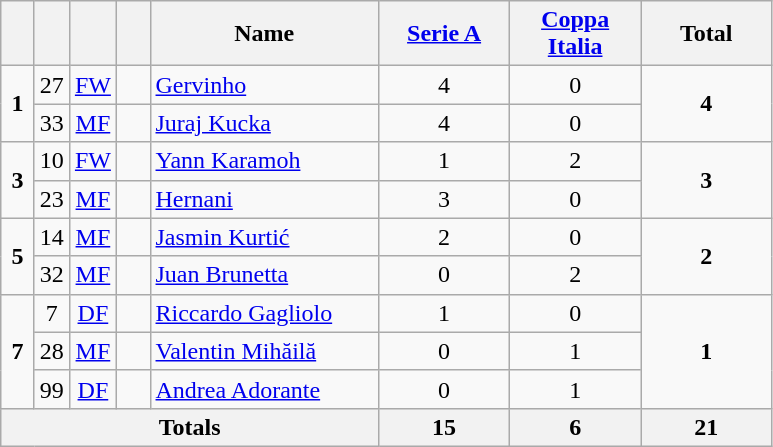<table class="wikitable" style="text-align:center">
<tr>
<th width=15></th>
<th width=15></th>
<th width=15></th>
<th width=15></th>
<th width=145>Name</th>
<th width=80><a href='#'>Serie A</a></th>
<th width=80><a href='#'>Coppa Italia</a></th>
<th width=80>Total</th>
</tr>
<tr>
<td rowspan=2><strong>1</strong></td>
<td>27</td>
<td><a href='#'>FW</a></td>
<td></td>
<td align=left><a href='#'>Gervinho</a></td>
<td>4</td>
<td>0</td>
<td rowspan=2><strong>4</strong></td>
</tr>
<tr>
<td>33</td>
<td><a href='#'>MF</a></td>
<td></td>
<td align=left><a href='#'>Juraj Kucka</a></td>
<td>4</td>
<td>0</td>
</tr>
<tr>
<td rowspan=2><strong>3</strong></td>
<td>10</td>
<td><a href='#'>FW</a></td>
<td></td>
<td align=left><a href='#'>Yann Karamoh</a></td>
<td>1</td>
<td>2</td>
<td rowspan=2><strong>3</strong></td>
</tr>
<tr>
<td>23</td>
<td><a href='#'>MF</a></td>
<td></td>
<td align=left><a href='#'>Hernani</a></td>
<td>3</td>
<td>0</td>
</tr>
<tr>
<td rowspan=2><strong>5</strong></td>
<td>14</td>
<td><a href='#'>MF</a></td>
<td></td>
<td align=left><a href='#'>Jasmin Kurtić</a></td>
<td>2</td>
<td>0</td>
<td rowspan=2><strong>2</strong></td>
</tr>
<tr>
<td>32</td>
<td><a href='#'>MF</a></td>
<td></td>
<td align=left><a href='#'>Juan Brunetta</a></td>
<td>0</td>
<td>2</td>
</tr>
<tr>
<td rowspan=3><strong>7</strong></td>
<td>7</td>
<td><a href='#'>DF</a></td>
<td></td>
<td align=left><a href='#'>Riccardo Gagliolo</a></td>
<td>1</td>
<td>0</td>
<td rowspan=3><strong>1</strong></td>
</tr>
<tr>
<td>28</td>
<td><a href='#'>MF</a></td>
<td></td>
<td align=left><a href='#'>Valentin Mihăilă</a></td>
<td>0</td>
<td>1</td>
</tr>
<tr>
<td>99</td>
<td><a href='#'>DF</a></td>
<td></td>
<td align=left><a href='#'>Andrea Adorante</a></td>
<td>0</td>
<td>1</td>
</tr>
<tr>
<th colspan=5><strong>Totals</strong></th>
<th><strong>15</strong></th>
<th><strong>6</strong></th>
<th><strong>21</strong></th>
</tr>
</table>
